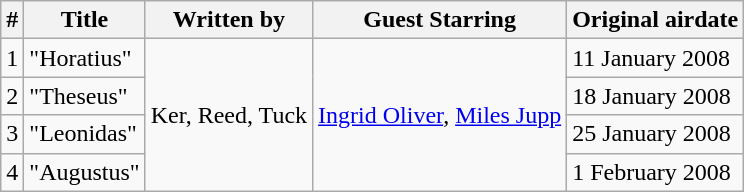<table class="wikitable">
<tr>
<th>#</th>
<th>Title</th>
<th>Written by</th>
<th>Guest Starring</th>
<th>Original airdate</th>
</tr>
<tr>
<td>1</td>
<td>"Horatius"</td>
<td rowspan="4">Ker, Reed, Tuck</td>
<td rowspan="4"><a href='#'>Ingrid Oliver</a>, <a href='#'>Miles Jupp</a></td>
<td>11 January 2008</td>
</tr>
<tr>
<td>2</td>
<td>"Theseus"</td>
<td>18 January 2008</td>
</tr>
<tr>
<td>3</td>
<td>"Leonidas"</td>
<td>25 January 2008</td>
</tr>
<tr>
<td>4</td>
<td>"Augustus"</td>
<td>1 February 2008</td>
</tr>
</table>
